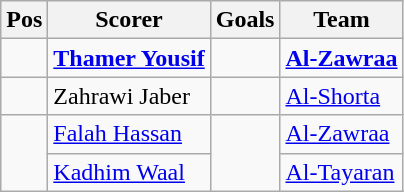<table class="wikitable">
<tr>
<th>Pos</th>
<th>Scorer</th>
<th>Goals</th>
<th>Team</th>
</tr>
<tr>
<td></td>
<td><strong><a href='#'>Thamer Yousif</a></strong></td>
<td></td>
<td><strong><a href='#'>Al-Zawraa</a></strong></td>
</tr>
<tr>
<td></td>
<td>Zahrawi Jaber</td>
<td></td>
<td><a href='#'>Al-Shorta</a></td>
</tr>
<tr>
<td rowspan=2></td>
<td><a href='#'>Falah Hassan</a></td>
<td rowspan=2></td>
<td><a href='#'>Al-Zawraa</a></td>
</tr>
<tr>
<td><a href='#'>Kadhim Waal</a></td>
<td><a href='#'>Al-Tayaran</a></td>
</tr>
</table>
